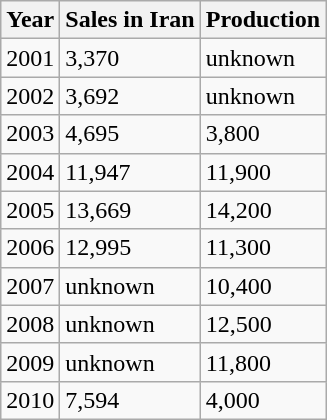<table class="wikitable">
<tr>
<th>Year</th>
<th>Sales in Iran</th>
<th>Production</th>
</tr>
<tr>
<td>2001</td>
<td>3,370</td>
<td>unknown</td>
</tr>
<tr>
<td>2002</td>
<td>3,692</td>
<td>unknown</td>
</tr>
<tr>
<td>2003</td>
<td>4,695</td>
<td>3,800</td>
</tr>
<tr>
<td>2004</td>
<td>11,947</td>
<td>11,900</td>
</tr>
<tr>
<td>2005</td>
<td>13,669</td>
<td>14,200</td>
</tr>
<tr>
<td>2006</td>
<td>12,995</td>
<td>11,300</td>
</tr>
<tr>
<td>2007</td>
<td>unknown</td>
<td>10,400</td>
</tr>
<tr>
<td>2008</td>
<td>unknown</td>
<td>12,500</td>
</tr>
<tr>
<td>2009</td>
<td>unknown</td>
<td>11,800</td>
</tr>
<tr>
<td>2010</td>
<td>7,594</td>
<td>4,000</td>
</tr>
</table>
